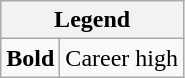<table class="wikitable mw-collapsible">
<tr>
<th colspan="2">Legend</th>
</tr>
<tr>
<td><strong>Bold</strong></td>
<td>Career high</td>
</tr>
</table>
